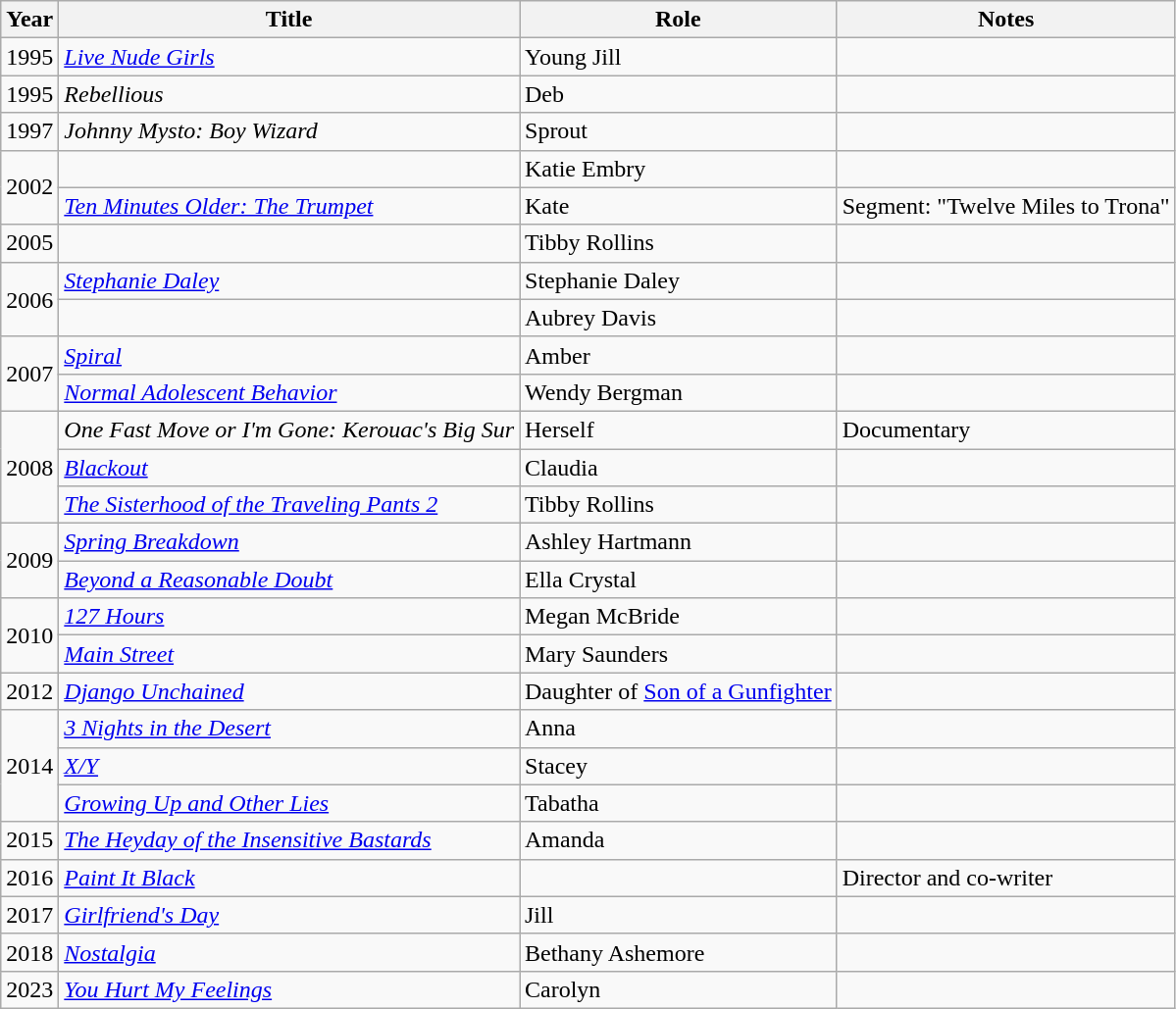<table class="wikitable sortable">
<tr>
<th>Year</th>
<th>Title</th>
<th>Role</th>
<th class="unsortable">Notes</th>
</tr>
<tr>
<td>1995</td>
<td><em><a href='#'>Live Nude Girls</a></em></td>
<td>Young Jill</td>
<td></td>
</tr>
<tr>
<td>1995</td>
<td><em>Rebellious</em></td>
<td>Deb</td>
<td></td>
</tr>
<tr>
<td>1997</td>
<td><em>Johnny Mysto: Boy Wizard</em></td>
<td>Sprout</td>
<td></td>
</tr>
<tr>
<td rowspan="2">2002</td>
<td><em></em></td>
<td>Katie Embry</td>
<td></td>
</tr>
<tr>
<td><em><a href='#'>Ten Minutes Older: The Trumpet</a></em></td>
<td>Kate</td>
<td>Segment: "Twelve Miles to Trona"</td>
</tr>
<tr>
<td>2005</td>
<td><em></em></td>
<td>Tibby Rollins</td>
<td></td>
</tr>
<tr>
<td rowspan="2">2006</td>
<td><em><a href='#'>Stephanie Daley</a></em></td>
<td>Stephanie Daley</td>
<td></td>
</tr>
<tr>
<td><em></em></td>
<td>Aubrey Davis</td>
<td></td>
</tr>
<tr>
<td rowspan="2">2007</td>
<td><em><a href='#'>Spiral</a></em></td>
<td>Amber</td>
<td></td>
</tr>
<tr>
<td><em><a href='#'>Normal Adolescent Behavior</a></em></td>
<td>Wendy Bergman</td>
<td></td>
</tr>
<tr>
<td rowspan="3">2008</td>
<td><em>One Fast Move or I'm Gone: Kerouac's Big Sur</em></td>
<td>Herself</td>
<td>Documentary</td>
</tr>
<tr>
<td><em><a href='#'>Blackout</a></em></td>
<td>Claudia</td>
<td></td>
</tr>
<tr>
<td><em><a href='#'>The Sisterhood of the Traveling Pants 2</a></em></td>
<td>Tibby Rollins</td>
<td></td>
</tr>
<tr>
<td rowspan="2">2009</td>
<td><em><a href='#'>Spring Breakdown</a></em></td>
<td>Ashley Hartmann</td>
<td></td>
</tr>
<tr>
<td><em><a href='#'>Beyond a Reasonable Doubt</a></em></td>
<td>Ella Crystal</td>
<td></td>
</tr>
<tr>
<td rowspan="2">2010</td>
<td><em><a href='#'>127 Hours</a></em></td>
<td>Megan McBride</td>
<td></td>
</tr>
<tr>
<td><em><a href='#'>Main Street</a></em></td>
<td>Mary Saunders</td>
<td></td>
</tr>
<tr>
<td>2012</td>
<td><em><a href='#'>Django Unchained</a></em></td>
<td>Daughter of <a href='#'>Son of a Gunfighter</a></td>
<td></td>
</tr>
<tr>
<td rowspan="3">2014</td>
<td><em><a href='#'>3 Nights in the Desert</a></em></td>
<td>Anna</td>
<td></td>
</tr>
<tr>
<td><em><a href='#'>X/Y</a></em></td>
<td>Stacey</td>
<td></td>
</tr>
<tr>
<td><em><a href='#'>Growing Up and Other Lies</a></em></td>
<td>Tabatha</td>
<td></td>
</tr>
<tr>
<td>2015</td>
<td><em><a href='#'>The Heyday of the Insensitive Bastards</a></em></td>
<td>Amanda</td>
<td></td>
</tr>
<tr>
<td>2016</td>
<td><em><a href='#'>Paint It Black</a></em></td>
<td></td>
<td>Director and co-writer</td>
</tr>
<tr>
<td>2017</td>
<td><em><a href='#'>Girlfriend's Day</a></em></td>
<td>Jill</td>
<td></td>
</tr>
<tr>
<td>2018</td>
<td><em><a href='#'>Nostalgia</a></em></td>
<td>Bethany Ashemore</td>
<td></td>
</tr>
<tr>
<td>2023</td>
<td><em><a href='#'>You Hurt My Feelings</a></em></td>
<td>Carolyn</td>
<td></td>
</tr>
</table>
